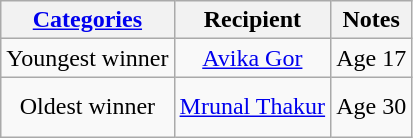<table class="wikitable" style="text-align: center">
<tr>
<th><strong><a href='#'>Categories</a></strong></th>
<th>Recipient</th>
<th>Notes</th>
</tr>
<tr>
<td>Youngest winner</td>
<td><a href='#'>Avika Gor</a></td>
<td>Age 17</td>
</tr>
<tr style="height:2.5em;">
<td>Oldest winner</td>
<td><a href='#'>Mrunal Thakur</a></td>
<td>Age 30</td>
</tr>
</table>
